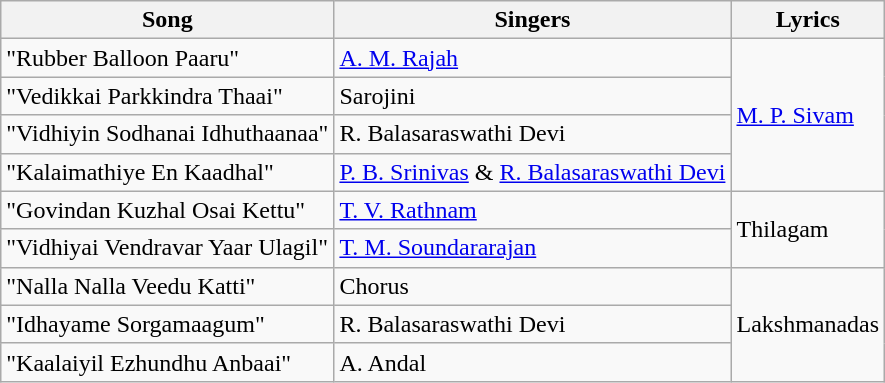<table class="wikitable">
<tr>
<th>Song</th>
<th>Singers</th>
<th>Lyrics</th>
</tr>
<tr>
<td>"Rubber Balloon Paaru"</td>
<td><a href='#'>A. M. Rajah</a></td>
<td rowspan="4"><a href='#'>M. P. Sivam</a></td>
</tr>
<tr>
<td>"Vedikkai Parkkindra Thaai"</td>
<td>Sarojini</td>
</tr>
<tr>
<td>"Vidhiyin Sodhanai Idhuthaanaa"</td>
<td>R. Balasaraswathi Devi</td>
</tr>
<tr>
<td>"Kalaimathiye En Kaadhal"</td>
<td><a href='#'>P. B. Srinivas</a> & <a href='#'>R. Balasaraswathi Devi</a></td>
</tr>
<tr>
<td>"Govindan Kuzhal Osai Kettu"</td>
<td><a href='#'>T. V. Rathnam</a></td>
<td rowspan="2">Thilagam</td>
</tr>
<tr>
<td>"Vidhiyai Vendravar Yaar Ulagil"</td>
<td><a href='#'>T. M. Soundararajan</a></td>
</tr>
<tr>
<td>"Nalla Nalla Veedu Katti"</td>
<td>Chorus</td>
<td rowspan=3>Lakshmanadas</td>
</tr>
<tr>
<td>"Idhayame Sorgamaagum"</td>
<td>R. Balasaraswathi Devi</td>
</tr>
<tr>
<td>"Kaalaiyil Ezhundhu Anbaai"</td>
<td>A. Andal</td>
</tr>
</table>
